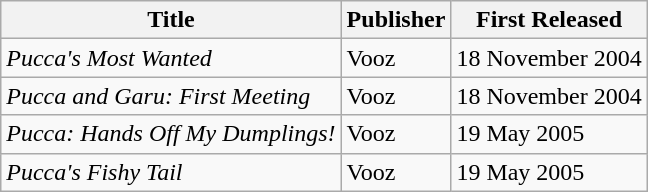<table class="wikitable">
<tr>
<th>Title</th>
<th>Publisher</th>
<th>First Released</th>
</tr>
<tr>
<td><em>Pucca's Most Wanted</em></td>
<td>Vooz</td>
<td>18 November 2004</td>
</tr>
<tr>
<td><em>Pucca and Garu: First Meeting</em></td>
<td>Vooz</td>
<td>18 November 2004</td>
</tr>
<tr>
<td><em>Pucca: Hands Off My Dumplings!</em></td>
<td>Vooz</td>
<td>19 May 2005</td>
</tr>
<tr>
<td><em>Pucca's Fishy Tail</em></td>
<td>Vooz</td>
<td>19 May 2005</td>
</tr>
</table>
